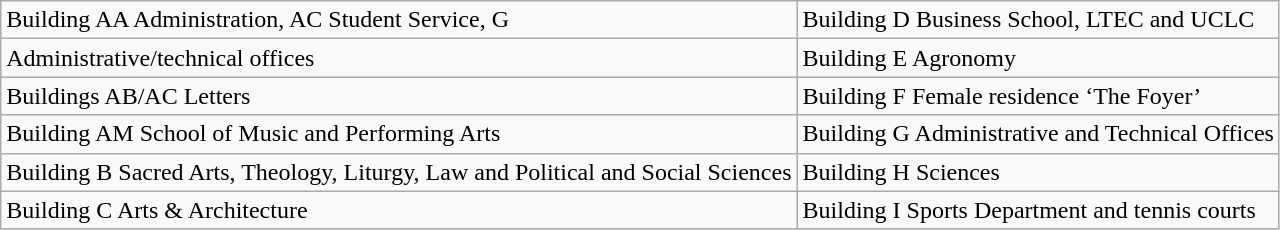<table class="wikitable">
<tr>
<td>Building AA Administration, AC Student Service, G</td>
<td>Building D Business School, LTEC and UCLC</td>
</tr>
<tr>
<td>Administrative/technical offices</td>
<td>Building E Agronomy</td>
</tr>
<tr>
<td>Buildings AB/AC Letters</td>
<td>Building F Female residence ‘The Foyer’</td>
</tr>
<tr>
<td>Building AM School of Music and Performing Arts</td>
<td>Building G Administrative and Technical Offices</td>
</tr>
<tr>
<td>Building B Sacred Arts, Theology, Liturgy, Law and Political and Social Sciences</td>
<td>Building H Sciences</td>
</tr>
<tr>
<td>Building C Arts & Architecture</td>
<td>Building I  Sports Department and tennis courts</td>
</tr>
</table>
